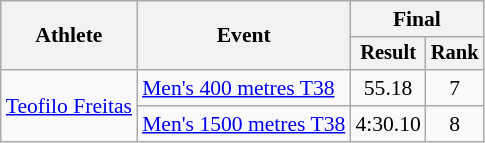<table class="wikitable" style="text-align: center; font-size:90%">
<tr>
<th rowspan="2">Athlete</th>
<th rowspan="2">Event</th>
<th colspan="2">Final</th>
</tr>
<tr style="font-size:95%">
<th>Result</th>
<th>Rank</th>
</tr>
<tr>
<td align=left rowspan="2"><a href='#'>Teofilo Freitas</a></td>
<td align=left><a href='#'>Men's 400 metres T38</a></td>
<td>55.18</td>
<td>7</td>
</tr>
<tr>
<td align=left><a href='#'>Men's 1500 metres T38</a></td>
<td>4:30.10</td>
<td>8</td>
</tr>
</table>
